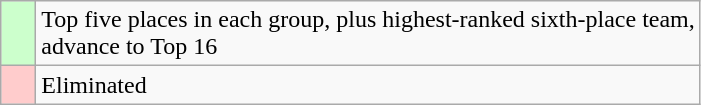<table class="wikitable">
<tr>
<td style="background: #ccffcc;">    </td>
<td>Top five places in each group, plus highest-ranked sixth-place team,<br>advance to Top 16</td>
</tr>
<tr>
<td style="background: #ffcccc;">    </td>
<td>Eliminated</td>
</tr>
</table>
